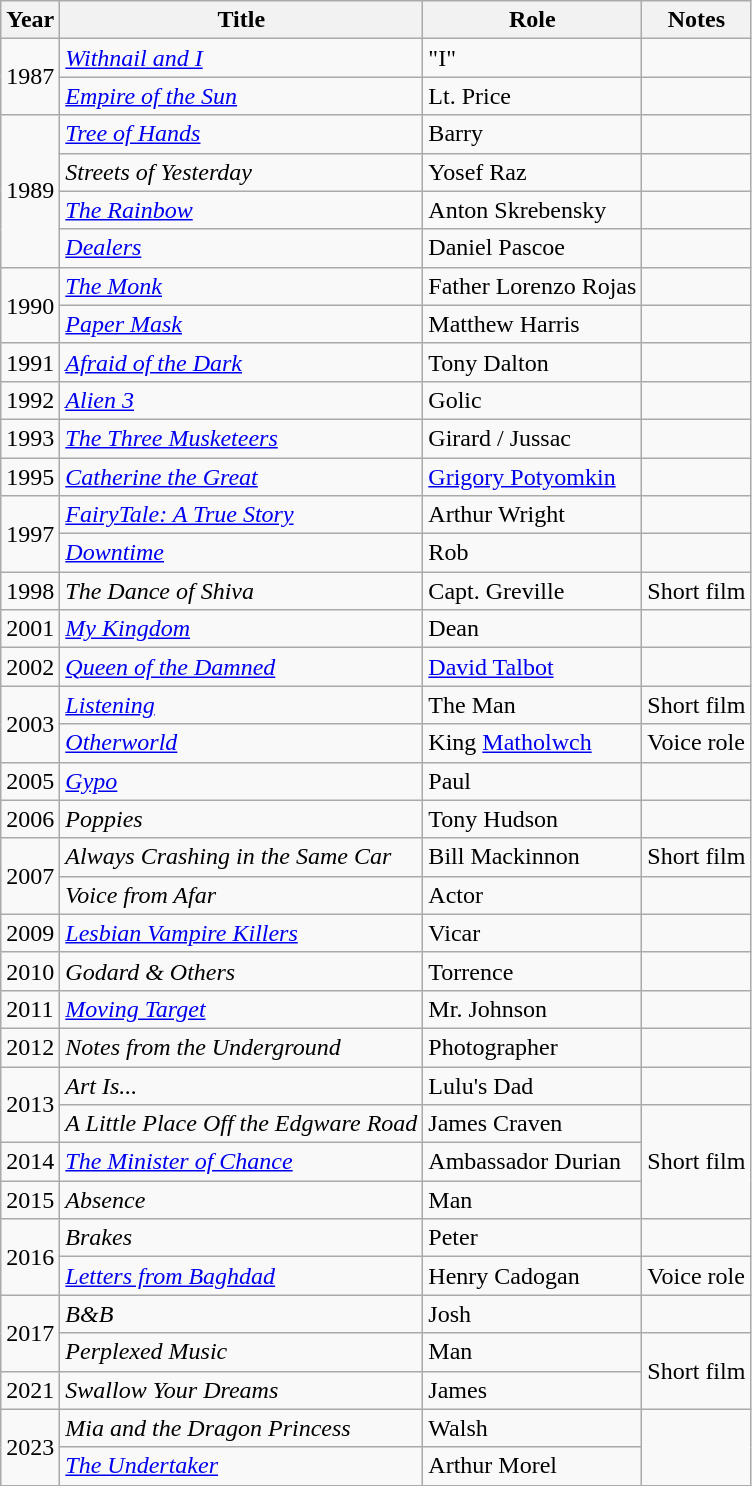<table class="wikitable sortable">
<tr>
<th>Year</th>
<th>Title</th>
<th>Role</th>
<th class="unsortable">Notes</th>
</tr>
<tr>
<td rowspan=2>1987</td>
<td><em><a href='#'>Withnail and I</a></em></td>
<td>"I"</td>
<td></td>
</tr>
<tr>
<td><em><a href='#'>Empire of the Sun</a></em></td>
<td>Lt. Price</td>
<td></td>
</tr>
<tr>
<td rowspan=4>1989</td>
<td><em><a href='#'>Tree of Hands</a></em></td>
<td>Barry</td>
<td></td>
</tr>
<tr>
<td><em>Streets of Yesterday</em></td>
<td>Yosef Raz</td>
<td></td>
</tr>
<tr>
<td><em><a href='#'>The Rainbow</a></em></td>
<td>Anton Skrebensky</td>
<td></td>
</tr>
<tr>
<td><em><a href='#'>Dealers</a></em></td>
<td>Daniel Pascoe</td>
<td></td>
</tr>
<tr>
<td rowspan=2>1990</td>
<td><em><a href='#'>The Monk</a></em></td>
<td>Father Lorenzo Rojas</td>
<td></td>
</tr>
<tr>
<td><em><a href='#'>Paper Mask</a></em></td>
<td>Matthew Harris</td>
<td></td>
</tr>
<tr>
<td>1991</td>
<td><em><a href='#'>Afraid of the Dark</a></em></td>
<td>Tony Dalton</td>
<td></td>
</tr>
<tr>
<td>1992</td>
<td><em><a href='#'>Alien 3</a></em></td>
<td>Golic</td>
<td></td>
</tr>
<tr>
<td>1993</td>
<td><em><a href='#'>The Three Musketeers</a></em></td>
<td>Girard / Jussac</td>
<td></td>
</tr>
<tr>
<td>1995</td>
<td><em><a href='#'>Catherine the Great</a></em></td>
<td><a href='#'>Grigory Potyomkin</a></td>
<td></td>
</tr>
<tr>
<td rowspan=2>1997</td>
<td><em><a href='#'>FairyTale: A True Story</a></em></td>
<td>Arthur Wright</td>
<td></td>
</tr>
<tr>
<td><em><a href='#'>Downtime</a></em></td>
<td>Rob</td>
<td></td>
</tr>
<tr>
<td>1998</td>
<td><em>The Dance of Shiva</em></td>
<td>Capt. Greville</td>
<td>Short film</td>
</tr>
<tr>
<td>2001</td>
<td><em><a href='#'>My Kingdom</a></em></td>
<td>Dean</td>
<td></td>
</tr>
<tr>
<td>2002</td>
<td><em><a href='#'>Queen of the Damned</a></em></td>
<td><a href='#'>David Talbot</a></td>
<td></td>
</tr>
<tr>
<td rowspan=2>2003</td>
<td><em><a href='#'>Listening</a></em></td>
<td>The Man</td>
<td>Short film</td>
</tr>
<tr>
<td><em><a href='#'>Otherworld</a></em></td>
<td>King <a href='#'>Matholwch</a></td>
<td>Voice role</td>
</tr>
<tr>
<td>2005</td>
<td><em><a href='#'>Gypo</a></em></td>
<td>Paul</td>
<td></td>
</tr>
<tr>
<td>2006</td>
<td><em>Poppies</em></td>
<td>Tony Hudson</td>
<td></td>
</tr>
<tr>
<td rowspan="2">2007</td>
<td><em>Always Crashing in the Same Car</em></td>
<td>Bill Mackinnon</td>
<td>Short film</td>
</tr>
<tr>
<td><em>Voice from Afar</em></td>
<td>Actor</td>
<td></td>
</tr>
<tr>
<td>2009</td>
<td><em><a href='#'>Lesbian Vampire Killers</a></em></td>
<td>Vicar</td>
<td></td>
</tr>
<tr>
<td>2010</td>
<td><em>Godard & Others</em></td>
<td>Torrence</td>
<td></td>
</tr>
<tr>
<td>2011</td>
<td><em><a href='#'>Moving Target</a></em></td>
<td>Mr. Johnson</td>
<td></td>
</tr>
<tr>
<td>2012</td>
<td><em>Notes from the Underground</em></td>
<td>Photographer</td>
<td></td>
</tr>
<tr>
<td rowspan="2">2013</td>
<td><em>Art Is...</em></td>
<td>Lulu's Dad</td>
<td></td>
</tr>
<tr>
<td><em>A Little Place Off the Edgware Road</em></td>
<td>James Craven</td>
<td rowspan="3">Short film</td>
</tr>
<tr>
<td>2014</td>
<td><em><a href='#'>The Minister of Chance</a></em></td>
<td>Ambassador Durian</td>
</tr>
<tr>
<td>2015</td>
<td><em>Absence</em></td>
<td>Man</td>
</tr>
<tr>
<td rowspan=2>2016</td>
<td><em>Brakes</em></td>
<td>Peter</td>
<td></td>
</tr>
<tr>
<td><em><a href='#'>Letters from Baghdad</a></em></td>
<td>Henry Cadogan</td>
<td>Voice role</td>
</tr>
<tr>
<td rowspan="2">2017</td>
<td><em>B&B</em></td>
<td>Josh</td>
<td></td>
</tr>
<tr>
<td><em>Perplexed Music</em></td>
<td>Man</td>
<td rowspan="2">Short film</td>
</tr>
<tr>
<td>2021</td>
<td><em>Swallow Your Dreams</em></td>
<td>James</td>
</tr>
<tr>
<td rowspan="2">2023</td>
<td><em>Mia and the Dragon Princess</em></td>
<td>Walsh</td>
</tr>
<tr>
<td><a href='#'><em>The Undertaker</em></a></td>
<td>Arthur Morel</td>
</tr>
</table>
